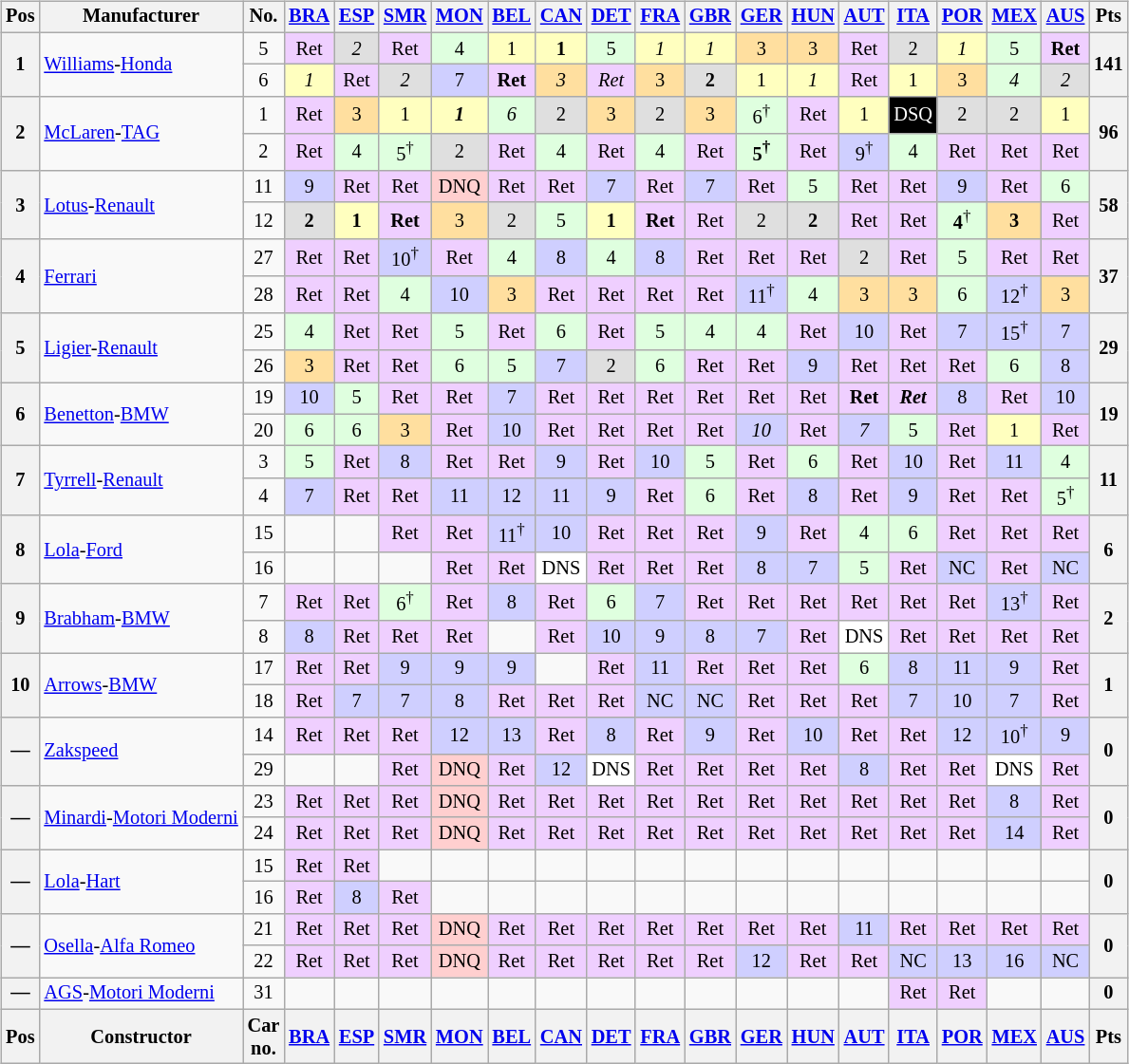<table>
<tr valign="top">
<td><br><table class="wikitable" style="font-size: 85%; text-align:center;">
<tr valign="top">
<th valign="middle">Pos</th>
<th valign="middle">Manufacturer</th>
<th valign="middle">No.</th>
<th><a href='#'>BRA</a><br></th>
<th><a href='#'>ESP</a><br></th>
<th><a href='#'>SMR</a><br></th>
<th><a href='#'>MON</a><br></th>
<th><a href='#'>BEL</a><br></th>
<th><a href='#'>CAN</a><br></th>
<th><a href='#'>DET</a><br></th>
<th><a href='#'>FRA</a><br></th>
<th><a href='#'>GBR</a><br></th>
<th><a href='#'>GER</a><br></th>
<th><a href='#'>HUN</a><br></th>
<th><a href='#'>AUT</a><br></th>
<th><a href='#'>ITA</a><br></th>
<th><a href='#'>POR</a><br></th>
<th><a href='#'>MEX</a><br></th>
<th><a href='#'>AUS</a><br></th>
<th valign="middle">Pts</th>
</tr>
<tr>
<th rowspan="2">1</th>
<td rowspan="2" align="left"> <a href='#'>Williams</a>-<a href='#'>Honda</a></td>
<td align="center">5</td>
<td style="background:#efcfff;">Ret</td>
<td style="background:#dfdfdf;"><em>2</em></td>
<td style="background:#efcfff;">Ret</td>
<td style="background:#dfffdf;">4</td>
<td style="background:#ffffbf;">1</td>
<td style="background:#ffffbf;"><strong>1</strong></td>
<td style="background:#dfffdf;">5</td>
<td style="background:#ffffbf;"><em>1</em></td>
<td style="background:#ffffbf;"><em>1</em></td>
<td style="background:#ffdf9f;">3</td>
<td style="background:#ffdf9f;">3</td>
<td style="background:#efcfff;">Ret</td>
<td style="background:#dfdfdf;">2</td>
<td style="background:#ffffbf;"><em>1</em></td>
<td style="background:#dfffdf;">5</td>
<td style="background:#efcfff;"><strong>Ret</strong></td>
<th rowspan=2>141</th>
</tr>
<tr>
<td align="center">6</td>
<td style="background:#ffffbf;"><em>1</em></td>
<td style="background:#efcfff;">Ret</td>
<td style="background:#dfdfdf;"><em>2</em></td>
<td style="background:#cfcfff;">7</td>
<td style="background:#efcfff;"><strong>Ret</strong></td>
<td style="background:#ffdf9f;"><em>3</em></td>
<td style="background:#efcfff;"><em>Ret</em></td>
<td style="background:#ffdf9f;">3</td>
<td style="background:#dfdfdf;"><strong>2</strong></td>
<td style="background:#ffffbf;">1</td>
<td style="background:#ffffbf;"><em>1</em></td>
<td style="background:#efcfff;">Ret</td>
<td style="background:#ffffbf;">1</td>
<td style="background:#ffdf9f;">3</td>
<td style="background:#dfffdf;"><em>4</em></td>
<td style="background:#dfdfdf;"><em>2</em></td>
</tr>
<tr>
<th rowspan="2">2</th>
<td rowspan="2" align="left"> <a href='#'>McLaren</a>-<a href='#'>TAG</a></td>
<td align="center">1</td>
<td style="background:#efcfff;">Ret</td>
<td style="background:#ffdf9f;">3</td>
<td style="background:#ffffbf;">1</td>
<td style="background:#ffffbf;"><strong><em>1</em></strong></td>
<td style="background:#dfffdf;"><em>6</em></td>
<td style="background:#dfdfdf;">2</td>
<td style="background:#ffdf9f;">3</td>
<td style="background:#dfdfdf;">2</td>
<td style="background:#ffdf9f;">3</td>
<td style="background:#dfffdf;">6<sup>†</sup></td>
<td style="background:#efcfff;">Ret</td>
<td style="background:#ffffbf;">1</td>
<td style="background:#000000; color:white">DSQ</td>
<td style="background:#dfdfdf;">2</td>
<td style="background:#dfdfdf;">2</td>
<td style="background:#ffffbf;">1</td>
<th rowspan=2>96</th>
</tr>
<tr>
<td align="center">2</td>
<td style="background:#efcfff;">Ret</td>
<td style="background:#dfffdf;">4</td>
<td style="background:#dfffdf;">5<sup>†</sup></td>
<td style="background:#dfdfdf;">2</td>
<td style="background:#efcfff;">Ret</td>
<td style="background:#dfffdf;">4</td>
<td style="background:#efcfff;">Ret</td>
<td style="background:#dfffdf;">4</td>
<td style="background:#efcfff;">Ret</td>
<td style="background:#dfffdf;"><strong>5<sup>†</sup></strong></td>
<td style="background:#efcfff;">Ret</td>
<td style="background:#cfcfff;">9<sup>†</sup></td>
<td style="background:#dfffdf;">4</td>
<td style="background:#efcfff;">Ret</td>
<td style="background:#efcfff;">Ret</td>
<td style="background:#efcfff;">Ret</td>
</tr>
<tr>
<th rowspan="2">3</th>
<td rowspan="2" align="left"> <a href='#'>Lotus</a>-<a href='#'>Renault</a></td>
<td align="center">11</td>
<td style="background:#cfcfff;">9</td>
<td style="background:#efcfff;">Ret</td>
<td style="background:#efcfff;">Ret</td>
<td style="background:#ffcfcf;">DNQ</td>
<td style="background:#efcfff;">Ret</td>
<td style="background:#efcfff;">Ret</td>
<td style="background:#cfcfff;">7</td>
<td style="background:#efcfff;">Ret</td>
<td style="background:#cfcfff;">7</td>
<td style="background:#efcfff;">Ret</td>
<td style="background:#dfffdf;">5</td>
<td style="background:#efcfff;">Ret</td>
<td style="background:#efcfff;">Ret</td>
<td style="background:#cfcfff;">9</td>
<td style="background:#efcfff;">Ret</td>
<td style="background:#dfffdf;">6</td>
<th rowspan=2>58</th>
</tr>
<tr>
<td align="center">12</td>
<td style="background:#dfdfdf;"><strong>2</strong></td>
<td style="background:#ffffbf;"><strong>1</strong></td>
<td style="background:#efcfff;"><strong>Ret</strong></td>
<td style="background:#ffdf9f;">3</td>
<td style="background:#dfdfdf;">2</td>
<td style="background:#dfffdf;">5</td>
<td style="background:#ffffbf;"><strong>1</strong></td>
<td style="background:#efcfff;"><strong>Ret</strong></td>
<td style="background:#efcfff;">Ret</td>
<td style="background:#dfdfdf;">2</td>
<td style="background:#dfdfdf;"><strong>2</strong></td>
<td style="background:#efcfff;">Ret</td>
<td style="background:#efcfff;">Ret</td>
<td style="background:#dfffdf;"><strong>4</strong><sup>†</sup></td>
<td style="background:#ffdf9f;"><strong>3</strong></td>
<td style="background:#efcfff;">Ret</td>
</tr>
<tr>
<th rowspan="2">4</th>
<td rowspan="2" align="left"> <a href='#'>Ferrari</a></td>
<td align="center">27</td>
<td style="background:#efcfff;">Ret</td>
<td style="background:#efcfff;">Ret</td>
<td style="background:#cfcfff;">10<sup>†</sup></td>
<td style="background:#efcfff;">Ret</td>
<td style="background:#dfffdf;">4</td>
<td style="background:#cfcfff;">8</td>
<td style="background:#dfffdf;">4</td>
<td style="background:#cfcfff;">8</td>
<td style="background:#efcfff;">Ret</td>
<td style="background:#efcfff;">Ret</td>
<td style="background:#efcfff;">Ret</td>
<td style="background:#dfdfdf;">2</td>
<td style="background:#efcfff;">Ret</td>
<td style="background:#dfffdf;">5</td>
<td style="background:#efcfff;">Ret</td>
<td style="background:#efcfff;">Ret</td>
<th rowspan=2>37</th>
</tr>
<tr>
<td align="center">28</td>
<td style="background:#efcfff;">Ret</td>
<td style="background:#efcfff;">Ret</td>
<td style="background:#dfffdf;">4</td>
<td style="background:#cfcfff;">10</td>
<td style="background:#ffdf9f;">3</td>
<td style="background:#efcfff;">Ret</td>
<td style="background:#efcfff;">Ret</td>
<td style="background:#efcfff;">Ret</td>
<td style="background:#efcfff;">Ret</td>
<td style="background:#cfcfff;">11<sup>†</sup></td>
<td style="background:#dfffdf;">4</td>
<td style="background:#ffdf9f;">3</td>
<td style="background:#ffdf9f;">3</td>
<td style="background:#dfffdf;">6</td>
<td style="background:#cfcfff;">12<sup>†</sup></td>
<td style="background:#ffdf9f;">3</td>
</tr>
<tr>
<th rowspan="2">5</th>
<td rowspan="2" align="left"> <a href='#'>Ligier</a>-<a href='#'>Renault</a></td>
<td align="center">25</td>
<td style="background:#dfffdf;">4</td>
<td style="background:#efcfff;">Ret</td>
<td style="background:#efcfff;">Ret</td>
<td style="background:#dfffdf;">5</td>
<td style="background:#efcfff;">Ret</td>
<td style="background:#dfffdf;">6</td>
<td style="background:#efcfff;">Ret</td>
<td style="background:#dfffdf;">5</td>
<td style="background:#dfffdf;">4</td>
<td style="background:#dfffdf;">4</td>
<td style="background:#efcfff;">Ret</td>
<td style="background:#cfcfff;">10</td>
<td style="background:#efcfff;">Ret</td>
<td style="background:#cfcfff;">7</td>
<td style="background:#cfcfff;">15<sup>†</sup></td>
<td style="background:#cfcfff;">7</td>
<th rowspan=2>29</th>
</tr>
<tr>
<td align="center">26</td>
<td style="background:#ffdf9f;">3</td>
<td style="background:#efcfff;">Ret</td>
<td style="background:#efcfff;">Ret</td>
<td style="background:#dfffdf;">6</td>
<td style="background:#dfffdf;">5</td>
<td style="background:#cfcfff;">7</td>
<td style="background:#dfdfdf;">2</td>
<td style="background:#dfffdf;">6</td>
<td style="background:#efcfff;">Ret</td>
<td style="background:#efcfff;">Ret</td>
<td style="background:#cfcfff;">9</td>
<td style="background:#efcfff;">Ret</td>
<td style="background:#efcfff;">Ret</td>
<td style="background:#efcfff;">Ret</td>
<td style="background:#dfffdf;">6</td>
<td style="background:#cfcfff;">8</td>
</tr>
<tr>
<th rowspan="2">6</th>
<td rowspan="2" align="left"> <a href='#'>Benetton</a>-<a href='#'>BMW</a></td>
<td align="center">19</td>
<td style="background:#cfcfff;">10</td>
<td style="background:#dfffdf;">5</td>
<td style="background:#efcfff;">Ret</td>
<td style="background:#efcfff;">Ret</td>
<td style="background:#cfcfff;">7</td>
<td style="background:#efcfff;">Ret</td>
<td style="background:#efcfff;">Ret</td>
<td style="background:#efcfff;">Ret</td>
<td style="background:#efcfff;">Ret</td>
<td style="background:#efcfff;">Ret</td>
<td style="background:#efcfff;">Ret</td>
<td style="background:#efcfff;"><strong>Ret</strong></td>
<td style="background:#efcfff;"><strong><em>Ret</em></strong></td>
<td style="background:#cfcfff;">8</td>
<td style="background:#efcfff;">Ret</td>
<td style="background:#cfcfff;">10</td>
<th rowspan=2>19</th>
</tr>
<tr>
<td align="center">20</td>
<td style="background:#dfffdf;">6</td>
<td style="background:#dfffdf;">6</td>
<td style="background:#ffdf9f;">3</td>
<td style="background:#efcfff;">Ret</td>
<td style="background:#cfcfff;">10</td>
<td style="background:#efcfff;">Ret</td>
<td style="background:#efcfff;">Ret</td>
<td style="background:#efcfff;">Ret</td>
<td style="background:#efcfff;">Ret</td>
<td style="background:#cfcfff;"><em>10</em></td>
<td style="background:#efcfff;">Ret</td>
<td style="background:#cfcfff;"><em>7</em></td>
<td style="background:#dfffdf;">5</td>
<td style="background:#efcfff;">Ret</td>
<td style="background:#ffffbf;">1</td>
<td style="background:#efcfff;">Ret</td>
</tr>
<tr>
<th rowspan="2">7</th>
<td rowspan="2" align="left"> <a href='#'>Tyrrell</a>-<a href='#'>Renault</a></td>
<td align="center">3</td>
<td style="background:#dfffdf;">5</td>
<td style="background:#efcfff;">Ret</td>
<td style="background:#cfcfff;">8</td>
<td style="background:#efcfff;">Ret</td>
<td style="background:#efcfff;">Ret</td>
<td style="background:#cfcfff;">9</td>
<td style="background:#efcfff;">Ret</td>
<td style="background:#cfcfff;">10</td>
<td style="background:#dfffdf;">5</td>
<td style="background:#efcfff;">Ret</td>
<td style="background:#dfffdf;">6</td>
<td style="background:#efcfff;">Ret</td>
<td style="background:#cfcfff;">10</td>
<td style="background:#efcfff;">Ret</td>
<td style="background:#cfcfff;">11</td>
<td style="background:#dfffdf;">4</td>
<th rowspan=2>11</th>
</tr>
<tr>
<td align="center">4</td>
<td style="background:#cfcfff;">7</td>
<td style="background:#efcfff;">Ret</td>
<td style="background:#efcfff;">Ret</td>
<td style="background:#cfcfff;">11</td>
<td style="background:#cfcfff;">12</td>
<td style="background:#cfcfff;">11</td>
<td style="background:#cfcfff;">9</td>
<td style="background:#efcfff;">Ret</td>
<td style="background:#dfffdf;">6</td>
<td style="background:#efcfff;">Ret</td>
<td style="background:#cfcfff;">8</td>
<td style="background:#efcfff;">Ret</td>
<td style="background:#cfcfff;">9</td>
<td style="background:#efcfff;">Ret</td>
<td style="background:#efcfff;">Ret</td>
<td style="background:#dfffdf;">5<sup>†</sup></td>
</tr>
<tr>
<th rowspan="2">8</th>
<td rowspan="2" align="left"> <a href='#'>Lola</a>-<a href='#'>Ford</a></td>
<td align="center">15</td>
<td></td>
<td></td>
<td style="background:#efcfff;">Ret</td>
<td style="background:#efcfff;">Ret</td>
<td style="background:#cfcfff;">11<sup>†</sup></td>
<td style="background:#cfcfff;">10</td>
<td style="background:#efcfff;">Ret</td>
<td style="background:#efcfff;">Ret</td>
<td style="background:#efcfff;">Ret</td>
<td style="background:#cfcfff;">9</td>
<td style="background:#efcfff;">Ret</td>
<td style="background:#dfffdf;">4</td>
<td style="background:#dfffdf;">6</td>
<td style="background:#efcfff;">Ret</td>
<td style="background:#efcfff;">Ret</td>
<td style="background:#efcfff;">Ret</td>
<th rowspan=2>6</th>
</tr>
<tr>
<td align="center">16</td>
<td></td>
<td></td>
<td></td>
<td style="background:#efcfff;">Ret</td>
<td style="background:#efcfff;">Ret</td>
<td style="background:#ffffff;">DNS</td>
<td style="background:#efcfff;">Ret</td>
<td style="background:#efcfff;">Ret</td>
<td style="background:#efcfff;">Ret</td>
<td style="background:#cfcfff;">8</td>
<td style="background:#cfcfff;">7</td>
<td style="background:#dfffdf;">5</td>
<td style="background:#efcfff;">Ret</td>
<td style="background:#cfcfff;">NC</td>
<td style="background:#efcfff;">Ret</td>
<td style="background:#cfcfff;">NC</td>
</tr>
<tr>
<th rowspan="2">9</th>
<td rowspan="2" align="left"> <a href='#'>Brabham</a>-<a href='#'>BMW</a></td>
<td align="center">7</td>
<td style="background:#efcfff;">Ret</td>
<td style="background:#efcfff;">Ret</td>
<td style="background:#dfffdf;">6<sup>†</sup></td>
<td style="background:#efcfff;">Ret</td>
<td style="background:#cfcfff;">8</td>
<td style="background:#efcfff;">Ret</td>
<td style="background:#dfffdf;">6</td>
<td style="background:#cfcfff;">7</td>
<td style="background:#efcfff;">Ret</td>
<td style="background:#efcfff;">Ret</td>
<td style="background:#efcfff;">Ret</td>
<td style="background:#efcfff;">Ret</td>
<td style="background:#efcfff;">Ret</td>
<td style="background:#efcfff;">Ret</td>
<td style="background:#cfcfff;">13<sup>†</sup></td>
<td style="background:#efcfff;">Ret</td>
<th rowspan=2>2</th>
</tr>
<tr>
<td align="center">8</td>
<td style="background:#cfcfff;">8</td>
<td style="background:#efcfff;">Ret</td>
<td style="background:#efcfff;">Ret</td>
<td style="background:#efcfff;">Ret</td>
<td></td>
<td style="background:#efcfff;">Ret</td>
<td style="background:#cfcfff;">10</td>
<td style="background:#cfcfff;">9</td>
<td style="background:#cfcfff;">8</td>
<td style="background:#cfcfff;">7</td>
<td style="background:#efcfff;">Ret</td>
<td style="background:#ffffff;">DNS</td>
<td style="background:#efcfff;">Ret</td>
<td style="background:#efcfff;">Ret</td>
<td style="background:#efcfff;">Ret</td>
<td style="background:#efcfff;">Ret</td>
</tr>
<tr>
<th rowspan="2">10</th>
<td rowspan="2" align="left"> <a href='#'>Arrows</a>-<a href='#'>BMW</a></td>
<td align="center">17</td>
<td style="background:#efcfff;">Ret</td>
<td style="background:#efcfff;">Ret</td>
<td style="background:#cfcfff;">9</td>
<td style="background:#cfcfff;">9</td>
<td style="background:#cfcfff;">9</td>
<td></td>
<td style="background:#efcfff;">Ret</td>
<td style="background:#cfcfff;">11</td>
<td style="background:#efcfff;">Ret</td>
<td style="background:#efcfff;">Ret</td>
<td style="background:#efcfff;">Ret</td>
<td style="background:#dfffdf;">6</td>
<td style="background:#cfcfff;">8</td>
<td style="background:#cfcfff;">11</td>
<td style="background:#cfcfff;">9</td>
<td style="background:#efcfff;">Ret</td>
<th rowspan=2>1</th>
</tr>
<tr>
<td align="center">18</td>
<td style="background:#efcfff;">Ret</td>
<td style="background:#cfcfff;">7</td>
<td style="background:#cfcfff;">7</td>
<td style="background:#cfcfff;">8</td>
<td style="background:#efcfff;">Ret</td>
<td style="background:#efcfff;">Ret</td>
<td style="background:#efcfff;">Ret</td>
<td style="background:#cfcfff;">NC</td>
<td style="background:#cfcfff;">NC</td>
<td style="background:#efcfff;">Ret</td>
<td style="background:#efcfff;">Ret</td>
<td style="background:#efcfff;">Ret</td>
<td style="background:#cfcfff;">7</td>
<td style="background:#cfcfff;">10</td>
<td style="background:#cfcfff;">7</td>
<td style="background:#efcfff;">Ret</td>
</tr>
<tr>
<th rowspan="2">—</th>
<td rowspan="2" align="left"> <a href='#'>Zakspeed</a></td>
<td align="center">14</td>
<td style="background:#efcfff;">Ret</td>
<td style="background:#efcfff;">Ret</td>
<td style="background:#efcfff;">Ret</td>
<td style="background:#cfcfff;">12</td>
<td style="background:#cfcfff;">13</td>
<td style="background:#efcfff;">Ret</td>
<td style="background:#cfcfff;">8</td>
<td style="background:#efcfff;">Ret</td>
<td style="background:#cfcfff;">9</td>
<td style="background:#efcfff;">Ret</td>
<td style="background:#cfcfff;">10</td>
<td style="background:#efcfff;">Ret</td>
<td style="background:#efcfff;">Ret</td>
<td style="background:#cfcfff;">12</td>
<td style="background:#cfcfff;">10<sup>†</sup></td>
<td style="background:#cfcfff;">9</td>
<th rowspan=2>0</th>
</tr>
<tr>
<td align="center">29</td>
<td></td>
<td></td>
<td style="background:#efcfff;">Ret</td>
<td style="background:#ffcfcf;">DNQ</td>
<td style="background:#efcfff;">Ret</td>
<td style="background:#cfcfff;">12</td>
<td style="background:#ffffff;">DNS</td>
<td style="background:#efcfff;">Ret</td>
<td style="background:#efcfff;">Ret</td>
<td style="background:#efcfff;">Ret</td>
<td style="background:#efcfff;">Ret</td>
<td style="background:#cfcfff;">8</td>
<td style="background:#efcfff;">Ret</td>
<td style="background:#efcfff;">Ret</td>
<td style="background:#ffffff;">DNS</td>
<td style="background:#efcfff;">Ret</td>
</tr>
<tr>
<th rowspan="2">—</th>
<td rowspan="2" align="left" nowrap> <a href='#'>Minardi</a>-<a href='#'>Motori Moderni</a></td>
<td align="center">23</td>
<td style="background:#efcfff;">Ret</td>
<td style="background:#efcfff;">Ret</td>
<td style="background:#efcfff;">Ret</td>
<td style="background:#ffcfcf;">DNQ</td>
<td style="background:#efcfff;">Ret</td>
<td style="background:#efcfff;">Ret</td>
<td style="background:#efcfff;">Ret</td>
<td style="background:#efcfff;">Ret</td>
<td style="background:#efcfff;">Ret</td>
<td style="background:#efcfff;">Ret</td>
<td style="background:#efcfff;">Ret</td>
<td style="background:#efcfff;">Ret</td>
<td style="background:#efcfff;">Ret</td>
<td style="background:#efcfff;">Ret</td>
<td style="background:#cfcfff;">8</td>
<td style="background:#efcfff;">Ret</td>
<th rowspan=2>0</th>
</tr>
<tr>
<td align="center">24</td>
<td style="background:#efcfff;">Ret</td>
<td style="background:#efcfff;">Ret</td>
<td style="background:#efcfff;">Ret</td>
<td style="background:#ffcfcf;">DNQ</td>
<td style="background:#efcfff;">Ret</td>
<td style="background:#efcfff;">Ret</td>
<td style="background:#efcfff;">Ret</td>
<td style="background:#efcfff;">Ret</td>
<td style="background:#efcfff;">Ret</td>
<td style="background:#efcfff;">Ret</td>
<td style="background:#efcfff;">Ret</td>
<td style="background:#efcfff;">Ret</td>
<td style="background:#efcfff;">Ret</td>
<td style="background:#efcfff;">Ret</td>
<td style="background:#cfcfff;">14</td>
<td style="background:#efcfff;">Ret</td>
</tr>
<tr>
<th rowspan="2">—</th>
<td rowspan="2" align="left"> <a href='#'>Lola</a>-<a href='#'>Hart</a></td>
<td align="center">15</td>
<td style="background:#efcfff;">Ret</td>
<td style="background:#efcfff;">Ret</td>
<td></td>
<td></td>
<td></td>
<td></td>
<td></td>
<td></td>
<td></td>
<td></td>
<td></td>
<td></td>
<td></td>
<td></td>
<td></td>
<td></td>
<th rowspan=2>0</th>
</tr>
<tr>
<td align="center">16</td>
<td style="background:#efcfff;">Ret</td>
<td style="background:#cfcfff;">8</td>
<td style="background:#efcfff;">Ret</td>
<td></td>
<td></td>
<td></td>
<td></td>
<td></td>
<td></td>
<td></td>
<td></td>
<td></td>
<td></td>
<td></td>
<td></td>
<td></td>
</tr>
<tr>
<th rowspan="2">—</th>
<td rowspan="2" align="left"> <a href='#'>Osella</a>-<a href='#'>Alfa Romeo</a></td>
<td align="center">21</td>
<td style="background:#efcfff;">Ret</td>
<td style="background:#efcfff;">Ret</td>
<td style="background:#efcfff;">Ret</td>
<td style="background:#ffcfcf;">DNQ</td>
<td style="background:#efcfff;">Ret</td>
<td style="background:#efcfff;">Ret</td>
<td style="background:#efcfff;">Ret</td>
<td style="background:#efcfff;">Ret</td>
<td style="background:#efcfff;">Ret</td>
<td style="background:#efcfff;">Ret</td>
<td style="background:#efcfff;">Ret</td>
<td style="background:#cfcfff;">11</td>
<td style="background:#efcfff;">Ret</td>
<td style="background:#efcfff;">Ret</td>
<td style="background:#efcfff;">Ret</td>
<td style="background:#efcfff;">Ret</td>
<th rowspan=2>0</th>
</tr>
<tr>
<td align="center">22</td>
<td style="background:#efcfff;">Ret</td>
<td style="background:#efcfff;">Ret</td>
<td style="background:#efcfff;">Ret</td>
<td style="background:#ffcfcf;">DNQ</td>
<td style="background:#efcfff;">Ret</td>
<td style="background:#efcfff;">Ret</td>
<td style="background:#efcfff;">Ret</td>
<td style="background:#efcfff;">Ret</td>
<td style="background:#efcfff;">Ret</td>
<td style="background:#cfcfff;">12</td>
<td style="background:#efcfff;">Ret</td>
<td style="background:#efcfff;">Ret</td>
<td style="background:#cfcfff;">NC</td>
<td style="background:#cfcfff;">13</td>
<td style="background:#cfcfff;">16</td>
<td style="background:#cfcfff;">NC</td>
</tr>
<tr>
<th>—</th>
<td align=left> <a href='#'>AGS</a>-<a href='#'>Motori Moderni</a></td>
<td align="center">31</td>
<td></td>
<td></td>
<td></td>
<td></td>
<td></td>
<td></td>
<td></td>
<td></td>
<td></td>
<td></td>
<td></td>
<td></td>
<td style="background:#efcfff;">Ret</td>
<td style="background:#efcfff;">Ret</td>
<td></td>
<td></td>
<th>0</th>
</tr>
<tr>
<th valign="middle">Pos</th>
<th valign="middle">Constructor</th>
<th valign="middle">Car<br>no.</th>
<th><a href='#'>BRA</a><br></th>
<th><a href='#'>ESP</a><br></th>
<th><a href='#'>SMR</a><br></th>
<th><a href='#'>MON</a><br></th>
<th><a href='#'>BEL</a><br></th>
<th><a href='#'>CAN</a><br></th>
<th><a href='#'>DET</a><br></th>
<th><a href='#'>FRA</a><br></th>
<th><a href='#'>GBR</a><br></th>
<th><a href='#'>GER</a><br></th>
<th><a href='#'>HUN</a><br></th>
<th><a href='#'>AUT</a><br></th>
<th><a href='#'>ITA</a><br></th>
<th><a href='#'>POR</a><br></th>
<th><a href='#'>MEX</a><br></th>
<th><a href='#'>AUS</a><br></th>
<th valign="middle">Pts</th>
</tr>
</table>
</td>
<td><br>
<br></td>
</tr>
</table>
